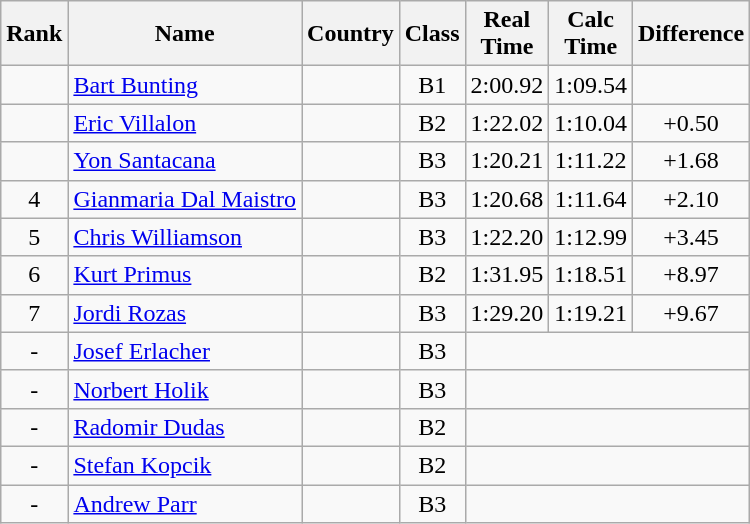<table class="wikitable sortable" style="text-align:center">
<tr>
<th>Rank</th>
<th>Name</th>
<th>Country</th>
<th>Class</th>
<th>Real<br>Time</th>
<th>Calc<br>Time</th>
<th Class="unsortable">Difference</th>
</tr>
<tr>
<td></td>
<td align=left><a href='#'>Bart Bunting</a></td>
<td align=left></td>
<td>B1</td>
<td>2:00.92</td>
<td>1:09.54</td>
</tr>
<tr>
<td></td>
<td align=left><a href='#'>Eric Villalon</a></td>
<td align=left></td>
<td>B2</td>
<td>1:22.02</td>
<td>1:10.04</td>
<td>+0.50</td>
</tr>
<tr>
<td></td>
<td align=left><a href='#'>Yon Santacana</a></td>
<td align=left></td>
<td>B3</td>
<td>1:20.21</td>
<td>1:11.22</td>
<td>+1.68</td>
</tr>
<tr>
<td>4</td>
<td align=left><a href='#'>Gianmaria Dal Maistro</a></td>
<td align=left></td>
<td>B3</td>
<td>1:20.68</td>
<td>1:11.64</td>
<td>+2.10</td>
</tr>
<tr>
<td>5</td>
<td align=left><a href='#'>Chris Williamson</a></td>
<td align=left></td>
<td>B3</td>
<td>1:22.20</td>
<td>1:12.99</td>
<td>+3.45</td>
</tr>
<tr>
<td>6</td>
<td align=left><a href='#'>Kurt Primus</a></td>
<td align=left></td>
<td>B2</td>
<td>1:31.95</td>
<td>1:18.51</td>
<td>+8.97</td>
</tr>
<tr>
<td>7</td>
<td align=left><a href='#'>Jordi Rozas</a></td>
<td align=left></td>
<td>B3</td>
<td>1:29.20</td>
<td>1:19.21</td>
<td>+9.67</td>
</tr>
<tr>
<td>-</td>
<td align=left><a href='#'>Josef Erlacher</a></td>
<td align=left></td>
<td>B3</td>
<td colspan=3></td>
</tr>
<tr>
<td>-</td>
<td align=left><a href='#'>Norbert Holik</a></td>
<td align=left></td>
<td>B3</td>
<td colspan=3></td>
</tr>
<tr>
<td>-</td>
<td align=left><a href='#'>Radomir Dudas</a></td>
<td align=left></td>
<td>B2</td>
<td colspan=3></td>
</tr>
<tr>
<td>-</td>
<td align=left><a href='#'>Stefan Kopcik</a></td>
<td align=left></td>
<td>B2</td>
<td colspan=3></td>
</tr>
<tr>
<td>-</td>
<td align=left><a href='#'>Andrew Parr</a></td>
<td align=left></td>
<td>B3</td>
<td colspan=3></td>
</tr>
</table>
